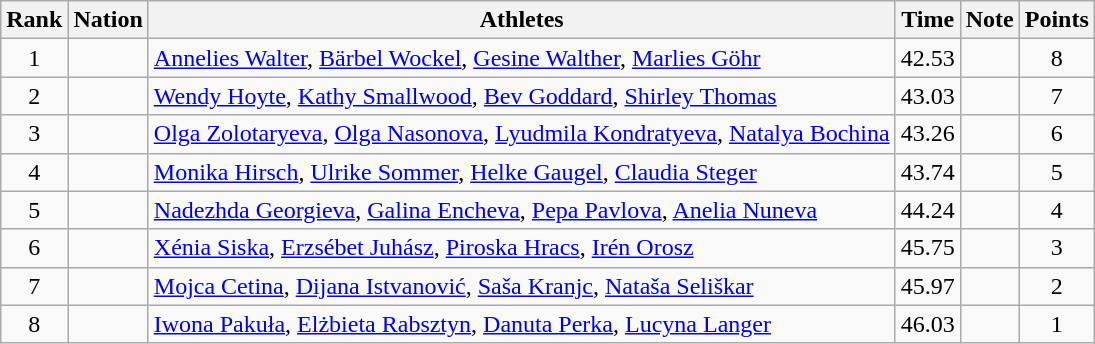<table class="wikitable sortable" style="text-align:center">
<tr>
<th>Rank</th>
<th>Nation</th>
<th>Athletes</th>
<th>Time</th>
<th>Note</th>
<th>Points</th>
</tr>
<tr>
<td>1</td>
<td align=left></td>
<td align=left><a href='#'>Annelies Walter</a>, <a href='#'>Bärbel Wockel</a>, <a href='#'>Gesine Walther</a>, <a href='#'>Marlies Göhr</a></td>
<td>42.53</td>
<td></td>
<td>8</td>
</tr>
<tr>
<td>2</td>
<td align=left></td>
<td align=left><a href='#'>Wendy Hoyte</a>, <a href='#'>Kathy Smallwood</a>, <a href='#'>Bev Goddard</a>, <a href='#'>Shirley Thomas</a></td>
<td>43.03</td>
<td></td>
<td>7</td>
</tr>
<tr>
<td>3</td>
<td align=left></td>
<td align=left><a href='#'>Olga Zolotaryeva</a>, <a href='#'>Olga Nasonova</a>, <a href='#'>Lyudmila Kondratyeva</a>, <a href='#'>Natalya Bochina</a></td>
<td>43.26</td>
<td></td>
<td>6</td>
</tr>
<tr>
<td>4</td>
<td align=left></td>
<td align=left><a href='#'>Monika Hirsch</a>, <a href='#'>Ulrike Sommer</a>, <a href='#'>Helke Gaugel</a>, <a href='#'>Claudia Steger</a></td>
<td>43.74</td>
<td></td>
<td>5</td>
</tr>
<tr>
<td>5</td>
<td align=left></td>
<td align=left><a href='#'>Nadezhda Georgieva</a>, <a href='#'>Galina Encheva</a>, <a href='#'>Pepa Pavlova</a>, <a href='#'>Anelia Nuneva</a></td>
<td>44.24</td>
<td></td>
<td>4</td>
</tr>
<tr>
<td>6</td>
<td align=left></td>
<td align=left><a href='#'>Xénia Siska</a>, <a href='#'>Erzsébet Juhász</a>, <a href='#'>Piroska Hracs</a>, <a href='#'>Irén Orosz</a></td>
<td>45.75</td>
<td></td>
<td>3</td>
</tr>
<tr>
<td>7</td>
<td align=left></td>
<td align=left><a href='#'>Mojca Cetina</a>, <a href='#'>Dijana Istvanović</a>, <a href='#'>Saša Kranjc</a>, <a href='#'>Nataša Seliškar</a></td>
<td>45.97</td>
<td></td>
<td>2</td>
</tr>
<tr>
<td>8</td>
<td align=left></td>
<td align=left><a href='#'>Iwona Pakuła</a>, <a href='#'>Elżbieta Rabsztyn</a>, <a href='#'>Danuta Perka</a>, <a href='#'>Lucyna Langer</a></td>
<td>46.03</td>
<td></td>
<td>1</td>
</tr>
</table>
